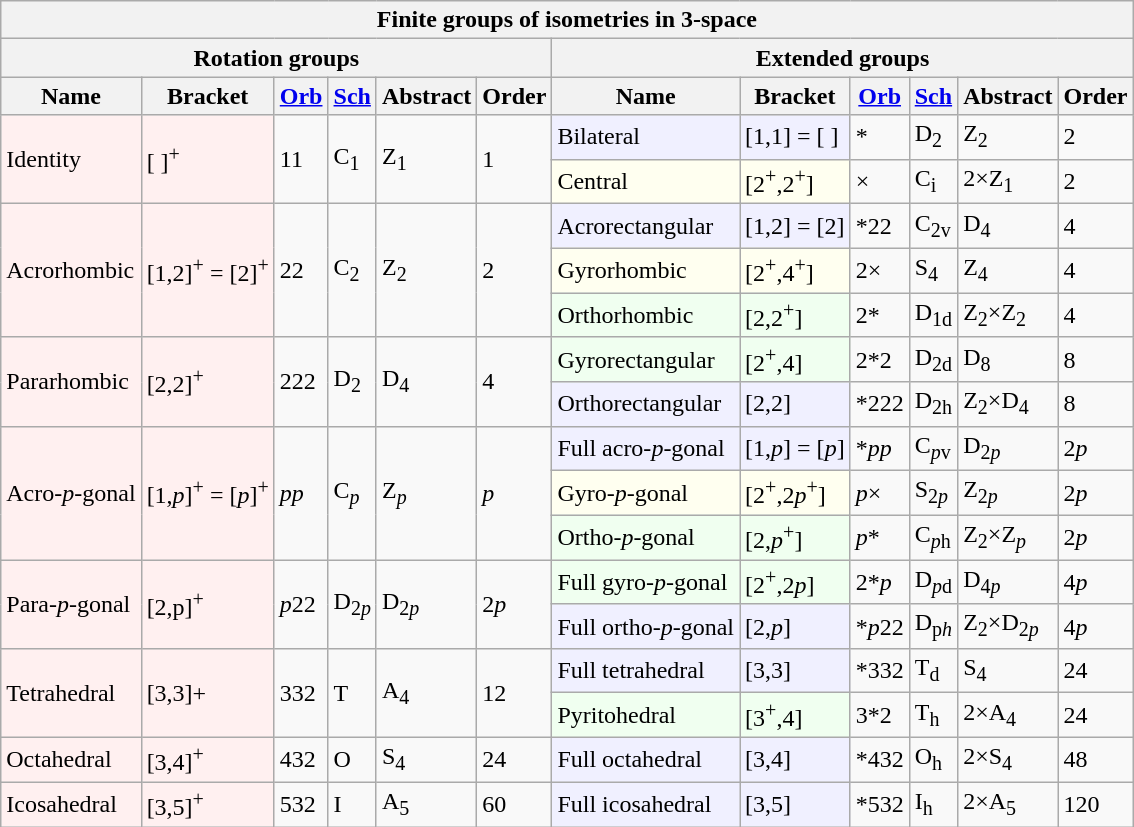<table class="wikitable collapsible collapsed">
<tr>
<th colspan=12>Finite groups of isometries in 3-space</th>
</tr>
<tr>
<th colspan=6>Rotation groups</th>
<th colspan=6>Extended groups</th>
</tr>
<tr>
<th>Name</th>
<th>Bracket</th>
<th><a href='#'>Orb</a></th>
<th><a href='#'>Sch</a></th>
<th>Abstract</th>
<th>Order</th>
<th>Name</th>
<th>Bracket</th>
<th><a href='#'>Orb</a></th>
<th><a href='#'>Sch</a></th>
<th>Abstract</th>
<th>Order</th>
</tr>
<tr>
<td rowspan=2 BGCOLOR="#fff0f0">Identity</td>
<td rowspan=2 BGCOLOR="#fff0f0">[ ]<sup>+</sup></td>
<td rowspan=2>11</td>
<td rowspan=2>C<sub>1</sub></td>
<td rowspan=2>Z<sub>1</sub></td>
<td rowspan=2>1</td>
<td BGCOLOR="#f0f0ff">Bilateral</td>
<td BGCOLOR="#f0f0ff">[1,1] = [ ]</td>
<td>*</td>
<td>D<sub>2</sub></td>
<td>Z<sub>2</sub></td>
<td>2</td>
</tr>
<tr>
<td BGCOLOR="#fffff0">Central</td>
<td BGCOLOR="#fffff0">[2<sup>+</sup>,2<sup>+</sup>]</td>
<td>×</td>
<td>C<sub>i</sub></td>
<td>2×Z<sub>1</sub></td>
<td>2</td>
</tr>
<tr>
<td rowspan=3 BGCOLOR="#fff0f0">Acrorhombic</td>
<td rowspan=3 BGCOLOR="#fff0f0">[1,2]<sup>+</sup> = [2]<sup>+</sup></td>
<td rowspan=3>22</td>
<td rowspan=3>C<sub>2</sub></td>
<td rowspan=3>Z<sub>2</sub></td>
<td rowspan=3>2</td>
<td BGCOLOR="#f0f0ff">Acrorectangular</td>
<td BGCOLOR="#f0f0ff">[1,2] = [2]</td>
<td>*22</td>
<td>C<sub>2v</sub></td>
<td>D<sub>4</sub></td>
<td>4</td>
</tr>
<tr>
<td BGCOLOR="#fffff0">Gyrorhombic</td>
<td BGCOLOR="#fffff0">[2<sup>+</sup>,4<sup>+</sup>]</td>
<td>2×</td>
<td>S<sub>4</sub></td>
<td>Z<sub>4</sub></td>
<td>4</td>
</tr>
<tr>
<td BGCOLOR="#f0fff0">Orthorhombic</td>
<td BGCOLOR="#f0fff0">[2,2<sup>+</sup>]</td>
<td>2*</td>
<td>D<sub>1d</sub></td>
<td>Z<sub>2</sub>×Z<sub>2</sub></td>
<td>4</td>
</tr>
<tr>
<td rowspan=2 BGCOLOR="#fff0f0">Pararhombic</td>
<td rowspan=2 BGCOLOR="#fff0f0">[2,2]<sup>+</sup></td>
<td rowspan=2>222</td>
<td rowspan=2>D<sub>2</sub></td>
<td rowspan=2>D<sub>4</sub></td>
<td rowspan=2>4</td>
<td BGCOLOR="#f0fff0">Gyrorectangular</td>
<td BGCOLOR="#f0fff0">[2<sup>+</sup>,4]</td>
<td>2*2</td>
<td>D<sub>2d</sub></td>
<td>D<sub>8</sub></td>
<td>8</td>
</tr>
<tr>
<td BGCOLOR="#f0f0ff">Orthorectangular</td>
<td BGCOLOR="#f0f0ff">[2,2]</td>
<td>*222</td>
<td>D<sub>2h</sub></td>
<td>Z<sub>2</sub>×D<sub>4</sub></td>
<td>8</td>
</tr>
<tr>
<td rowspan=3 BGCOLOR="#fff0f0">Acro-<em>p</em>-gonal</td>
<td rowspan=3 BGCOLOR="#fff0f0">[1,<em>p</em>]<sup>+</sup> = [<em>p</em>]<sup>+</sup></td>
<td rowspan=3><em>pp</em></td>
<td rowspan=3>C<sub><em>p</em></sub></td>
<td rowspan=3>Z<sub><em>p</em></sub></td>
<td rowspan=3><em>p</em></td>
<td BGCOLOR="#f0f0ff">Full acro-<em>p</em>-gonal</td>
<td BGCOLOR="#f0f0ff">[1,<em>p</em>] = [<em>p</em>]</td>
<td>*<em>pp</em></td>
<td>C<sub><em>p</em>v</sub></td>
<td>D<sub>2<em>p</em></sub></td>
<td>2<em>p</em></td>
</tr>
<tr>
<td BGCOLOR="#fffff0">Gyro-<em>p</em>-gonal</td>
<td BGCOLOR="#fffff0">[2<sup>+</sup>,2<em>p</em><sup>+</sup>]</td>
<td><em>p</em>×</td>
<td>S<sub>2<em>p</em></sub></td>
<td>Z<sub>2<em>p</em></sub></td>
<td>2<em>p</em></td>
</tr>
<tr>
<td BGCOLOR="#f0fff0">Ortho-<em>p</em>-gonal</td>
<td BGCOLOR="#f0fff0">[2,<em>p</em><sup>+</sup>]</td>
<td><em>p</em>*</td>
<td>C<sub><em>p</em>h</sub></td>
<td>Z<sub>2</sub>×Z<sub><em>p</em></sub></td>
<td>2<em>p</em></td>
</tr>
<tr>
<td rowspan=2 BGCOLOR="#fff0f0">Para-<em>p</em>-gonal</td>
<td rowspan=2 BGCOLOR="#fff0f0">[2,p]<sup>+</sup></td>
<td rowspan=2><em>p</em>22</td>
<td rowspan=2>D<sub>2<em>p</em></sub></td>
<td rowspan=2>D<sub>2<em>p</em></sub></td>
<td rowspan=2>2<em>p</em></td>
<td BGCOLOR="#f0fff0">Full gyro-<em>p</em>-gonal</td>
<td BGCOLOR="#f0fff0">[2<sup>+</sup>,2<em>p</em>]</td>
<td>2*<em>p</em></td>
<td>D<sub><em>p</em>d</sub></td>
<td>D<sub>4<em>p</em></sub></td>
<td>4<em>p</em></td>
</tr>
<tr>
<td BGCOLOR="#f0f0ff">Full ortho-<em>p</em>-gonal</td>
<td BGCOLOR="#f0f0ff">[2,<em>p</em>]</td>
<td>*<em>p</em>22</td>
<td>D<sub>p<em>h</em></sub></td>
<td>Z<sub>2</sub>×D<sub>2<em>p</em></sub></td>
<td>4<em>p</em></td>
</tr>
<tr>
<td rowspan=2 BGCOLOR="#fff0f0">Tetrahedral</td>
<td rowspan=2 BGCOLOR="#fff0f0">[3,3]+</td>
<td rowspan=2>332</td>
<td rowspan=2>T</td>
<td rowspan=2>A<sub>4</sub></td>
<td rowspan=2>12</td>
<td BGCOLOR="#f0f0ff">Full tetrahedral</td>
<td BGCOLOR="#f0f0ff">[3,3]</td>
<td>*332</td>
<td>T<sub>d</sub></td>
<td>S<sub>4</sub></td>
<td>24</td>
</tr>
<tr>
<td BGCOLOR="#f0fff0">Pyritohedral</td>
<td BGCOLOR="#f0fff0">[3<sup>+</sup>,4]</td>
<td>3*2</td>
<td>T<sub>h</sub></td>
<td>2×A<sub>4</sub></td>
<td>24</td>
</tr>
<tr>
<td BGCOLOR="#fff0f0">Octahedral</td>
<td BGCOLOR="#fff0f0">[3,4]<sup>+</sup></td>
<td>432</td>
<td>O</td>
<td>S<sub>4</sub></td>
<td>24</td>
<td BGCOLOR="#f0f0ff">Full octahedral</td>
<td BGCOLOR="#f0f0ff">[3,4]</td>
<td>*432</td>
<td>O<sub>h</sub></td>
<td>2×S<sub>4</sub></td>
<td>48</td>
</tr>
<tr>
<td BGCOLOR="#fff0f0">Icosahedral</td>
<td BGCOLOR="#fff0f0">[3,5]<sup>+</sup></td>
<td>532</td>
<td>I</td>
<td>A<sub>5</sub></td>
<td>60</td>
<td BGCOLOR="#f0f0ff">Full icosahedral</td>
<td BGCOLOR="#f0f0ff">[3,5]</td>
<td>*532</td>
<td>I<sub>h</sub></td>
<td>2×A<sub>5</sub></td>
<td>120</td>
</tr>
</table>
